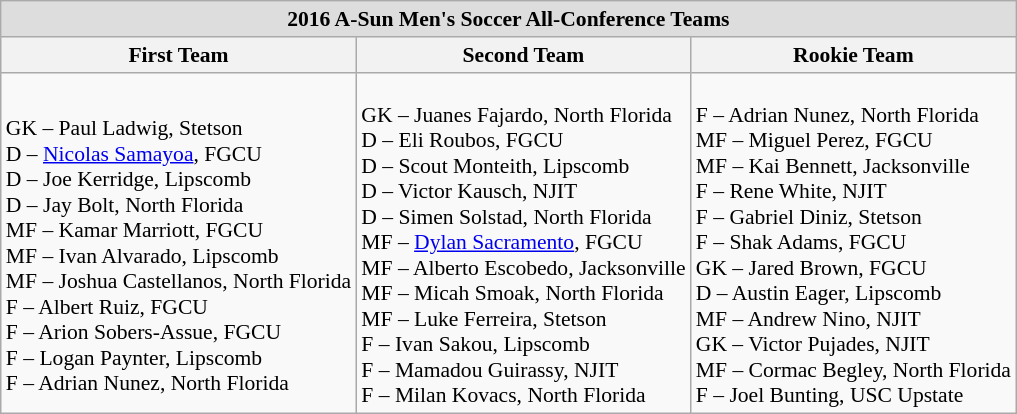<table class="wikitable" style="white-space:nowrap; font-size:90%;">
<tr>
<td colspan="7" style="text-align:center; background:#ddd;"><strong>2016 A-Sun Men's Soccer All-Conference Teams</strong></td>
</tr>
<tr>
<th>First Team</th>
<th>Second Team</th>
<th>Rookie Team</th>
</tr>
<tr>
<td><br>GK – Paul Ladwig, Stetson<br>
D – <a href='#'>Nicolas Samayoa</a>, FGCU<br>
D – Joe Kerridge, Lipscomb<br>
D – Jay Bolt, North Florida<br>
MF – Kamar Marriott, FGCU<br>
MF – Ivan Alvarado, Lipscomb<br>
MF – Joshua Castellanos, North Florida<br>
F – Albert Ruiz, FGCU<br>
F – Arion Sobers-Assue, FGCU<br>
F – Logan Paynter, Lipscomb<br>
F – Adrian Nunez, North Florida</td>
<td><br>GK – Juanes Fajardo, North Florida<br>
D – Eli Roubos, FGCU<br>
D – Scout Monteith, Lipscomb<br>
D – Victor Kausch, NJIT<br>
D – Simen Solstad, North Florida<br>
MF – <a href='#'>Dylan Sacramento</a>, FGCU<br>
MF – Alberto Escobedo, Jacksonville<br>
MF – Micah Smoak, North Florida<br>
MF – Luke Ferreira, Stetson<br>
F – Ivan Sakou, Lipscomb<br>
F – Mamadou Guirassy, NJIT<br>
F – Milan Kovacs, North Florida<br></td>
<td><br>F – Adrian Nunez, North Florida<br>
MF – Miguel Perez, FGCU<br>
MF – Kai Bennett, Jacksonville<br>
F – Rene White, NJIT<br>
F – Gabriel Diniz, Stetson<br>
F – Shak Adams, FGCU<br>
GK – Jared Brown, FGCU<br>
D – Austin Eager, Lipscomb<br>
MF – Andrew Nino, NJIT<br>
GK – Victor Pujades, NJIT<br>
MF – Cormac Begley, North Florida<br>
F – Joel Bunting, USC Upstate</td>
</tr>
</table>
